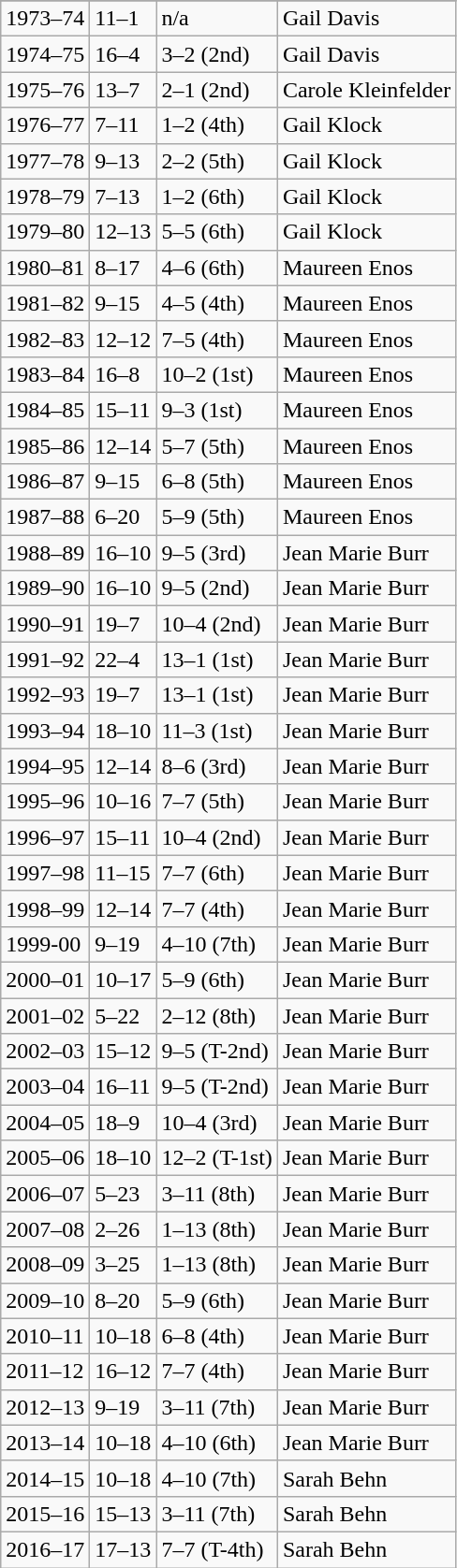<table class="wikitable">
<tr align="center">
</tr>
<tr>
<td style="text-align:left">1973–74</td>
<td>11–1</td>
<td>n/a</td>
<td>Gail Davis</td>
</tr>
<tr>
<td style="text-align:left">1974–75</td>
<td>16–4</td>
<td>3–2 (2nd)</td>
<td>Gail Davis</td>
</tr>
<tr>
<td style="text-align:left">1975–76</td>
<td>13–7</td>
<td>2–1 (2nd)</td>
<td>Carole Kleinfelder</td>
</tr>
<tr>
<td style="text-align:left">1976–77</td>
<td>7–11</td>
<td>1–2 (4th)</td>
<td>Gail Klock</td>
</tr>
<tr>
<td style="text-align:left">1977–78</td>
<td>9–13</td>
<td>2–2 (5th)</td>
<td>Gail Klock</td>
</tr>
<tr>
<td style="text-align:left">1978–79</td>
<td>7–13</td>
<td>1–2 (6th)</td>
<td>Gail Klock</td>
</tr>
<tr>
<td style="text-align:left">1979–80</td>
<td>12–13</td>
<td>5–5 (6th)</td>
<td>Gail Klock</td>
</tr>
<tr>
<td style="text-align:left">1980–81</td>
<td>8–17</td>
<td>4–6 (6th)</td>
<td>Maureen Enos</td>
</tr>
<tr>
<td style="text-align:left">1981–82</td>
<td>9–15</td>
<td>4–5 (4th)</td>
<td>Maureen Enos</td>
</tr>
<tr>
<td style="text-align:left">1982–83</td>
<td>12–12</td>
<td>7–5 (4th)</td>
<td>Maureen Enos</td>
</tr>
<tr>
<td style="text-align:left">1983–84</td>
<td>16–8</td>
<td>10–2 (1st)</td>
<td>Maureen Enos</td>
</tr>
<tr>
<td style="text-align:left">1984–85</td>
<td>15–11</td>
<td>9–3 (1st)</td>
<td>Maureen Enos</td>
</tr>
<tr>
<td style="text-align:left">1985–86</td>
<td>12–14</td>
<td>5–7 (5th)</td>
<td>Maureen Enos</td>
</tr>
<tr>
<td style="text-align:left">1986–87</td>
<td>9–15</td>
<td>6–8 (5th)</td>
<td>Maureen Enos</td>
</tr>
<tr>
<td style="text-align:left">1987–88</td>
<td>6–20</td>
<td>5–9 (5th)</td>
<td>Maureen Enos</td>
</tr>
<tr>
<td style="text-align:left">1988–89</td>
<td>16–10</td>
<td>9–5 (3rd)</td>
<td>Jean Marie Burr</td>
</tr>
<tr>
<td style="text-align:left">1989–90</td>
<td>16–10</td>
<td>9–5 (2nd)</td>
<td>Jean Marie Burr</td>
</tr>
<tr>
<td style="text-align:left">1990–91</td>
<td>19–7</td>
<td>10–4 (2nd)</td>
<td>Jean Marie Burr</td>
</tr>
<tr>
<td style="text-align:left">1991–92</td>
<td>22–4</td>
<td>13–1 (1st)</td>
<td>Jean Marie Burr</td>
</tr>
<tr>
<td style="text-align:left">1992–93</td>
<td>19–7</td>
<td>13–1 (1st)</td>
<td>Jean Marie Burr</td>
</tr>
<tr>
<td style="text-align:left">1993–94</td>
<td>18–10</td>
<td>11–3 (1st)</td>
<td>Jean Marie Burr</td>
</tr>
<tr>
<td style="text-align:left">1994–95</td>
<td>12–14</td>
<td>8–6 (3rd)</td>
<td>Jean Marie Burr</td>
</tr>
<tr>
<td style="text-align:left">1995–96</td>
<td>10–16</td>
<td>7–7 (5th)</td>
<td>Jean Marie Burr</td>
</tr>
<tr>
<td style="text-align:left">1996–97</td>
<td>15–11</td>
<td>10–4 (2nd)</td>
<td>Jean Marie Burr</td>
</tr>
<tr>
<td style="text-align:left">1997–98</td>
<td>11–15</td>
<td>7–7 (6th)</td>
<td>Jean Marie Burr</td>
</tr>
<tr>
<td style="text-align:left">1998–99</td>
<td>12–14</td>
<td>7–7 (4th)</td>
<td>Jean Marie Burr</td>
</tr>
<tr>
<td style="text-align:left">1999-00</td>
<td>9–19</td>
<td>4–10 (7th)</td>
<td>Jean Marie Burr</td>
</tr>
<tr>
<td style="text-align:left">2000–01</td>
<td>10–17</td>
<td>5–9 (6th)</td>
<td>Jean Marie Burr</td>
</tr>
<tr>
<td style="text-align:left">2001–02</td>
<td>5–22</td>
<td>2–12 (8th)</td>
<td>Jean Marie Burr</td>
</tr>
<tr>
<td style="text-align:left">2002–03</td>
<td>15–12</td>
<td>9–5 (T-2nd)</td>
<td>Jean Marie Burr</td>
</tr>
<tr>
<td style="text-align:left">2003–04</td>
<td>16–11</td>
<td>9–5 (T-2nd)</td>
<td>Jean Marie Burr</td>
</tr>
<tr>
<td style="text-align:left">2004–05</td>
<td>18–9</td>
<td>10–4 (3rd)</td>
<td>Jean Marie Burr</td>
</tr>
<tr>
<td style="text-align:left">2005–06</td>
<td>18–10</td>
<td>12–2 (T-1st)</td>
<td>Jean Marie Burr</td>
</tr>
<tr>
<td style="text-align:left">2006–07</td>
<td>5–23</td>
<td>3–11 (8th)</td>
<td>Jean Marie Burr</td>
</tr>
<tr>
<td style="text-align:left">2007–08</td>
<td>2–26</td>
<td>1–13 (8th)</td>
<td>Jean Marie Burr</td>
</tr>
<tr>
<td style="text-align:left">2008–09</td>
<td>3–25</td>
<td>1–13 (8th)</td>
<td>Jean Marie Burr</td>
</tr>
<tr>
<td style="text-align:left">2009–10</td>
<td>8–20</td>
<td>5–9 (6th)</td>
<td>Jean Marie Burr</td>
</tr>
<tr>
<td style="text-align:left">2010–11</td>
<td>10–18</td>
<td>6–8 (4th)</td>
<td>Jean Marie Burr</td>
</tr>
<tr>
<td style="text-align:left">2011–12</td>
<td>16–12</td>
<td>7–7 (4th)</td>
<td>Jean Marie Burr</td>
</tr>
<tr>
<td style="text-align:left">2012–13</td>
<td>9–19</td>
<td>3–11 (7th)</td>
<td>Jean Marie Burr</td>
</tr>
<tr>
<td style="text-align:left">2013–14</td>
<td>10–18</td>
<td>4–10 (6th)</td>
<td>Jean Marie Burr</td>
</tr>
<tr>
<td style="text-align:left">2014–15</td>
<td>10–18</td>
<td>4–10 (7th)</td>
<td>Sarah Behn</td>
</tr>
<tr>
<td style="text-align:left">2015–16</td>
<td>15–13</td>
<td>3–11 (7th)</td>
<td>Sarah Behn</td>
</tr>
<tr>
<td style="text-align:left">2016–17</td>
<td>17–13</td>
<td>7–7 (T-4th)</td>
<td>Sarah Behn</td>
</tr>
</table>
